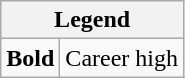<table class="wikitable mw-collapsible mw-collapsed">
<tr>
<th colspan="2">Legend</th>
</tr>
<tr>
<td><strong>Bold</strong></td>
<td>Career high</td>
</tr>
</table>
